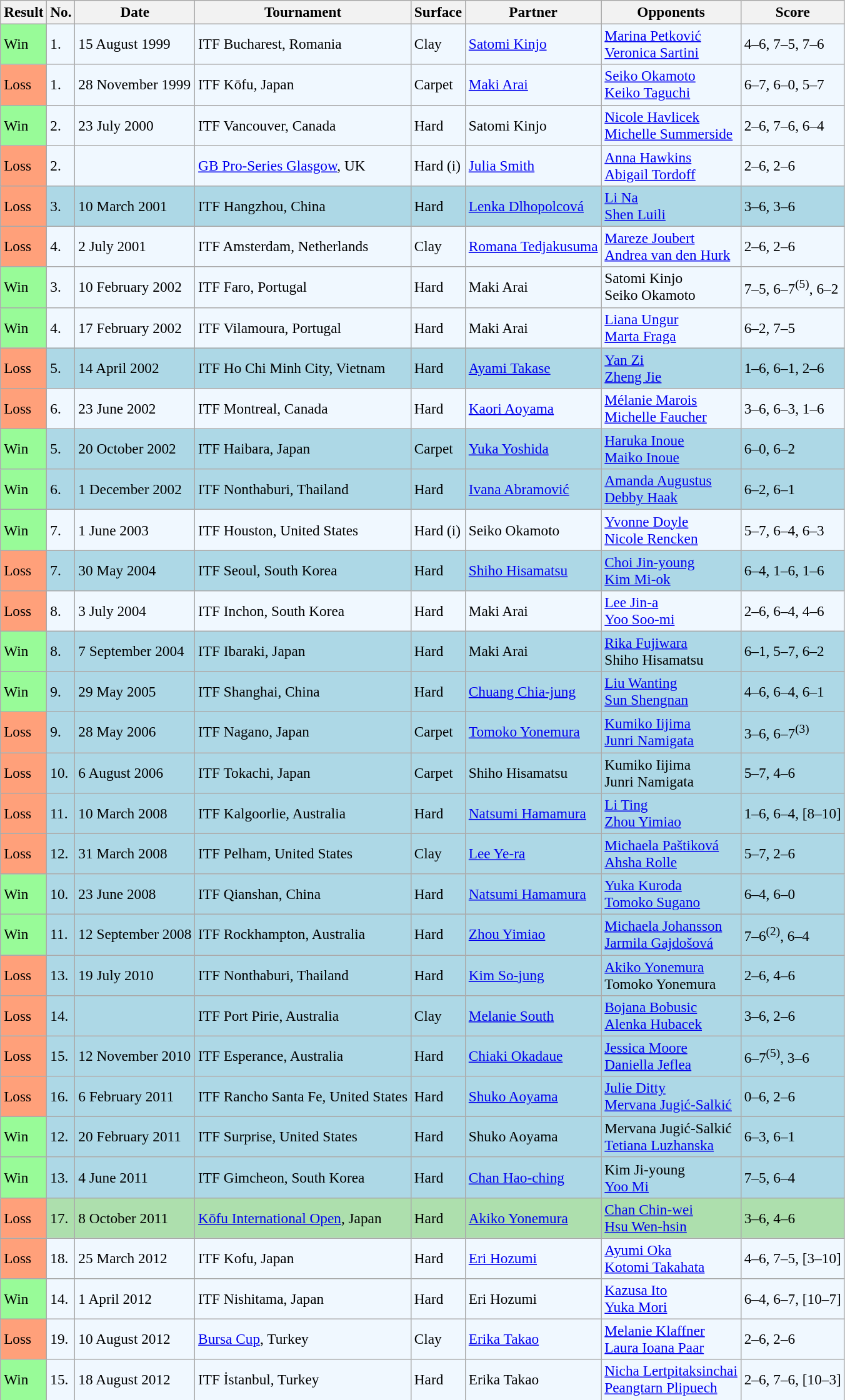<table class="sortable wikitable" style=font-size:97%>
<tr>
<th>Result</th>
<th>No.</th>
<th>Date</th>
<th>Tournament</th>
<th>Surface</th>
<th>Partner</th>
<th>Opponents</th>
<th class="unsortable">Score</th>
</tr>
<tr style="background:#f0f8ff;">
<td style="background:#98fb98;">Win</td>
<td>1.</td>
<td>15 August 1999</td>
<td>ITF Bucharest, Romania</td>
<td>Clay</td>
<td> <a href='#'>Satomi Kinjo</a></td>
<td> <a href='#'>Marina Petković</a> <br>  <a href='#'>Veronica Sartini</a></td>
<td>4–6, 7–5, 7–6</td>
</tr>
<tr style="background:#f0f8ff;">
<td style="background:#ffa07a;">Loss</td>
<td>1.</td>
<td>28 November 1999</td>
<td>ITF Kōfu, Japan</td>
<td>Carpet</td>
<td> <a href='#'>Maki Arai</a></td>
<td> <a href='#'>Seiko Okamoto</a> <br>  <a href='#'>Keiko Taguchi</a></td>
<td>6–7, 6–0, 5–7</td>
</tr>
<tr style="background:#f0f8ff;">
<td style="background:#98fb98;">Win</td>
<td>2.</td>
<td>23 July 2000</td>
<td>ITF Vancouver, Canada</td>
<td>Hard</td>
<td> Satomi Kinjo</td>
<td> <a href='#'>Nicole Havlicek</a> <br>  <a href='#'>Michelle Summerside</a></td>
<td>2–6, 7–6, 6–4</td>
</tr>
<tr style="background:#f0f8ff;">
<td style="background:#ffa07a;">Loss</td>
<td>2.</td>
<td></td>
<td><a href='#'>GB Pro-Series Glasgow</a>, UK</td>
<td>Hard (i)</td>
<td> <a href='#'>Julia Smith</a></td>
<td> <a href='#'>Anna Hawkins</a> <br>  <a href='#'>Abigail Tordoff</a></td>
<td>2–6, 2–6</td>
</tr>
<tr style="background:lightblue;">
<td style="background:#ffa07a;">Loss</td>
<td>3.</td>
<td>10 March 2001</td>
<td>ITF Hangzhou, China</td>
<td>Hard</td>
<td> <a href='#'>Lenka Dlhopolcová</a></td>
<td> <a href='#'>Li Na</a> <br>  <a href='#'>Shen Luili</a></td>
<td>3–6, 3–6</td>
</tr>
<tr style="background:#f0f8ff;">
<td style="background:#ffa07a;">Loss</td>
<td>4.</td>
<td>2 July 2001</td>
<td>ITF Amsterdam, Netherlands</td>
<td>Clay</td>
<td> <a href='#'>Romana Tedjakusuma</a></td>
<td> <a href='#'>Mareze Joubert</a> <br>  <a href='#'>Andrea van den Hurk</a></td>
<td>2–6, 2–6</td>
</tr>
<tr style="background:#f0f8ff;">
<td style="background:#98fb98;">Win</td>
<td>3.</td>
<td>10 February 2002</td>
<td>ITF Faro, Portugal</td>
<td>Hard</td>
<td> Maki Arai</td>
<td> Satomi Kinjo<br> Seiko Okamoto</td>
<td>7–5, 6–7<sup>(5)</sup>, 6–2</td>
</tr>
<tr style="background:#f0f8ff;">
<td style="background:#98fb98;">Win</td>
<td>4.</td>
<td>17 February 2002</td>
<td>ITF Vilamoura, Portugal</td>
<td>Hard</td>
<td> Maki Arai</td>
<td> <a href='#'>Liana Ungur</a><br> <a href='#'>Marta Fraga</a></td>
<td>6–2, 7–5</td>
</tr>
<tr style="background:lightblue;">
<td style="background:#ffa07a;">Loss</td>
<td>5.</td>
<td>14 April 2002</td>
<td>ITF Ho Chi Minh City, Vietnam</td>
<td>Hard</td>
<td> <a href='#'>Ayami Takase</a></td>
<td> <a href='#'>Yan Zi</a><br> <a href='#'>Zheng Jie</a></td>
<td>1–6, 6–1, 2–6</td>
</tr>
<tr style="background:#f0f8ff;">
<td style="background:#ffa07a;">Loss</td>
<td>6.</td>
<td>23 June 2002</td>
<td>ITF Montreal, Canada</td>
<td>Hard</td>
<td> <a href='#'>Kaori Aoyama</a></td>
<td> <a href='#'>Mélanie Marois</a> <br>  <a href='#'>Michelle Faucher</a></td>
<td>3–6, 6–3, 1–6</td>
</tr>
<tr style="background:lightblue;">
<td style="background:#98fb98;">Win</td>
<td>5.</td>
<td>20 October 2002</td>
<td>ITF Haibara, Japan</td>
<td>Carpet</td>
<td> <a href='#'>Yuka Yoshida</a></td>
<td> <a href='#'>Haruka Inoue</a> <br>  <a href='#'>Maiko Inoue</a></td>
<td>6–0, 6–2</td>
</tr>
<tr style="background:lightblue;">
<td style="background:#98fb98;">Win</td>
<td>6.</td>
<td>1 December 2002</td>
<td>ITF Nonthaburi, Thailand</td>
<td>Hard</td>
<td> <a href='#'>Ivana Abramović</a></td>
<td> <a href='#'>Amanda Augustus</a> <br>  <a href='#'>Debby Haak</a></td>
<td>6–2, 6–1</td>
</tr>
<tr style="background:#f0f8ff;">
<td style="background:#98fb98;">Win</td>
<td>7.</td>
<td>1 June 2003</td>
<td>ITF Houston, United States</td>
<td>Hard (i)</td>
<td> Seiko Okamoto</td>
<td> <a href='#'>Yvonne Doyle</a> <br>  <a href='#'>Nicole Rencken</a></td>
<td>5–7, 6–4, 6–3</td>
</tr>
<tr style="background:lightblue;">
<td style="background:#ffa07a;">Loss</td>
<td>7.</td>
<td>30 May 2004</td>
<td>ITF Seoul, South Korea</td>
<td>Hard</td>
<td> <a href='#'>Shiho Hisamatsu</a></td>
<td> <a href='#'>Choi Jin-young</a> <br>  <a href='#'>Kim Mi-ok</a></td>
<td>6–4, 1–6, 1–6</td>
</tr>
<tr style="background:#f0f8ff;">
<td style="background:#ffa07a;">Loss</td>
<td>8.</td>
<td>3 July 2004</td>
<td>ITF Inchon, South Korea</td>
<td>Hard</td>
<td> Maki Arai</td>
<td> <a href='#'>Lee Jin-a</a><br> <a href='#'>Yoo Soo-mi</a></td>
<td>2–6, 6–4, 4–6</td>
</tr>
<tr style="background:lightblue;">
<td style="background:#98fb98;">Win</td>
<td>8.</td>
<td>7 September 2004</td>
<td>ITF Ibaraki, Japan</td>
<td>Hard</td>
<td> Maki Arai</td>
<td> <a href='#'>Rika Fujiwara</a><br> Shiho Hisamatsu</td>
<td>6–1, 5–7, 6–2</td>
</tr>
<tr style="background:lightblue;">
<td style="background:#98fb98;">Win</td>
<td>9.</td>
<td>29 May 2005</td>
<td>ITF Shanghai, China</td>
<td>Hard</td>
<td> <a href='#'>Chuang Chia-jung</a></td>
<td> <a href='#'>Liu Wanting</a><br> <a href='#'>Sun Shengnan</a></td>
<td>4–6, 6–4, 6–1</td>
</tr>
<tr style="background:lightblue;">
<td style="background:#ffa07a;">Loss</td>
<td>9.</td>
<td>28 May 2006</td>
<td>ITF Nagano, Japan</td>
<td>Carpet</td>
<td> <a href='#'>Tomoko Yonemura</a></td>
<td> <a href='#'>Kumiko Iijima</a> <br>  <a href='#'>Junri Namigata</a></td>
<td>3–6, 6–7<sup>(3)</sup></td>
</tr>
<tr style="background:lightblue;">
<td style="background:#ffa07a;">Loss</td>
<td>10.</td>
<td>6 August 2006</td>
<td>ITF Tokachi, Japan</td>
<td>Carpet</td>
<td> Shiho Hisamatsu</td>
<td> Kumiko Iijima <br>  Junri Namigata</td>
<td>5–7, 4–6</td>
</tr>
<tr style="background:lightblue;">
<td style="background:#ffa07a;">Loss</td>
<td>11.</td>
<td>10 March 2008</td>
<td>ITF Kalgoorlie, Australia</td>
<td>Hard</td>
<td> <a href='#'>Natsumi Hamamura</a></td>
<td> <a href='#'>Li Ting</a> <br>  <a href='#'>Zhou Yimiao</a></td>
<td>1–6, 6–4, [8–10]</td>
</tr>
<tr style="background:lightblue;">
<td style="background:#ffa07a;">Loss</td>
<td>12.</td>
<td>31 March 2008</td>
<td>ITF Pelham, United States</td>
<td>Clay</td>
<td> <a href='#'>Lee Ye-ra</a></td>
<td> <a href='#'>Michaela Paštiková</a> <br>  <a href='#'>Ahsha Rolle</a></td>
<td>5–7, 2–6</td>
</tr>
<tr style="background:lightblue;">
<td style="background:#98fb98;">Win</td>
<td>10.</td>
<td>23 June 2008</td>
<td>ITF Qianshan, China</td>
<td>Hard</td>
<td> <a href='#'>Natsumi Hamamura</a></td>
<td> <a href='#'>Yuka Kuroda</a> <br>  <a href='#'>Tomoko Sugano</a></td>
<td>6–4, 6–0</td>
</tr>
<tr style="background:lightblue;">
<td style="background:#98fb98;">Win</td>
<td>11.</td>
<td>12 September 2008</td>
<td>ITF Rockhampton, Australia</td>
<td>Hard</td>
<td> <a href='#'>Zhou Yimiao</a></td>
<td> <a href='#'>Michaela Johansson</a> <br>  <a href='#'>Jarmila Gajdošová</a></td>
<td>7–6<sup>(2)</sup>, 6–4</td>
</tr>
<tr style="background:lightblue;">
<td style="background:#ffa07a;">Loss</td>
<td>13.</td>
<td>19 July 2010</td>
<td>ITF Nonthaburi, Thailand</td>
<td>Hard</td>
<td> <a href='#'>Kim So-jung</a></td>
<td> <a href='#'>Akiko Yonemura</a><br> Tomoko Yonemura</td>
<td>2–6, 4–6</td>
</tr>
<tr style="background:lightblue;">
<td style="background:#ffa07a;">Loss</td>
<td>14.</td>
<td></td>
<td>ITF Port Pirie, Australia</td>
<td>Clay</td>
<td> <a href='#'>Melanie South</a></td>
<td> <a href='#'>Bojana Bobusic</a> <br>  <a href='#'>Alenka Hubacek</a></td>
<td>3–6, 2–6</td>
</tr>
<tr style="background:lightblue;">
<td style="background:#ffa07a;">Loss</td>
<td>15.</td>
<td>12 November 2010</td>
<td>ITF Esperance, Australia</td>
<td>Hard</td>
<td> <a href='#'>Chiaki Okadaue</a></td>
<td> <a href='#'>Jessica Moore</a> <br>  <a href='#'>Daniella Jeflea</a></td>
<td>6–7<sup>(5)</sup>, 3–6</td>
</tr>
<tr style="background:lightblue;">
<td style="background:#ffa07a;">Loss</td>
<td>16.</td>
<td>6 February 2011</td>
<td>ITF Rancho Santa Fe, United States</td>
<td>Hard</td>
<td> <a href='#'>Shuko Aoyama</a></td>
<td> <a href='#'>Julie Ditty</a> <br>  <a href='#'>Mervana Jugić-Salkić</a></td>
<td>0–6, 2–6</td>
</tr>
<tr style="background:lightblue;">
<td style="background:#98fb98;">Win</td>
<td>12.</td>
<td>20 February 2011</td>
<td>ITF Surprise, United States</td>
<td>Hard</td>
<td> Shuko Aoyama</td>
<td> Mervana Jugić-Salkić <br>  <a href='#'>Tetiana Luzhanska</a></td>
<td>6–3, 6–1</td>
</tr>
<tr style="background:lightblue;">
<td style="background:#98fb98;">Win</td>
<td>13.</td>
<td>4 June 2011</td>
<td>ITF Gimcheon, South Korea</td>
<td>Hard</td>
<td> <a href='#'>Chan Hao-ching</a></td>
<td> Kim Ji-young <br>  <a href='#'>Yoo Mi</a></td>
<td>7–5, 6–4</td>
</tr>
<tr style="background:#addfad;">
<td style="background:#ffa07a;">Loss</td>
<td>17.</td>
<td>8 October 2011</td>
<td><a href='#'>Kōfu International Open</a>, Japan</td>
<td>Hard</td>
<td> <a href='#'>Akiko Yonemura</a></td>
<td> <a href='#'>Chan Chin-wei</a> <br>  <a href='#'>Hsu Wen-hsin</a></td>
<td>3–6, 4–6</td>
</tr>
<tr style="background:#f0f8ff;">
<td style="background:#ffa07a;">Loss</td>
<td>18.</td>
<td>25 March 2012</td>
<td>ITF Kofu, Japan</td>
<td>Hard</td>
<td> <a href='#'>Eri Hozumi</a></td>
<td> <a href='#'>Ayumi Oka</a> <br>  <a href='#'>Kotomi Takahata</a></td>
<td>4–6, 7–5, [3–10]</td>
</tr>
<tr style="background:#f0f8ff;">
<td style="background:#98fb98;">Win</td>
<td>14.</td>
<td>1 April 2012</td>
<td>ITF Nishitama, Japan</td>
<td>Hard</td>
<td> Eri Hozumi</td>
<td> <a href='#'>Kazusa Ito</a> <br>  <a href='#'>Yuka Mori</a></td>
<td>6–4, 6–7, [10–7]</td>
</tr>
<tr style="background:#f0f8ff;">
<td style="background:#ffa07a;">Loss</td>
<td>19.</td>
<td>10 August 2012</td>
<td><a href='#'>Bursa Cup</a>, Turkey</td>
<td>Clay</td>
<td> <a href='#'>Erika Takao</a></td>
<td> <a href='#'>Melanie Klaffner</a> <br>  <a href='#'>Laura Ioana Paar</a></td>
<td>2–6, 2–6</td>
</tr>
<tr style="background:#f0f8ff;">
<td style="background:#98fb98;">Win</td>
<td>15.</td>
<td>18 August 2012</td>
<td>ITF İstanbul, Turkey</td>
<td>Hard</td>
<td> Erika Takao</td>
<td> <a href='#'>Nicha Lertpitaksinchai</a> <br>  <a href='#'>Peangtarn Plipuech</a></td>
<td>2–6, 7–6, [10–3]</td>
</tr>
</table>
